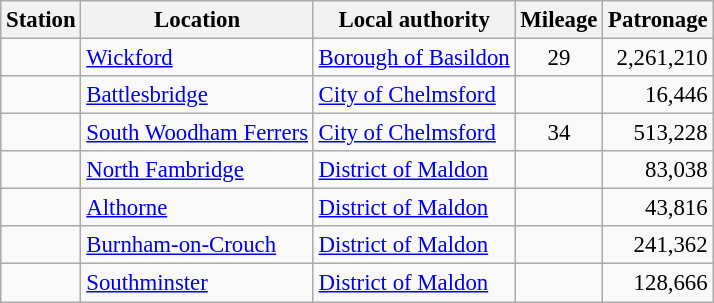<table class="wikitable sortable" style="font-size:95%;" border="1" cellpadding="1">
<tr>
<th>Station</th>
<th>Location</th>
<th>Local authority</th>
<th>Mileage</th>
<th>Patronage</th>
</tr>
<tr>
<td></td>
<td><a href='#'>Wickford</a></td>
<td><a href='#'>Borough of Basildon</a></td>
<td align=center>29</td>
<td align=right>2,261,210</td>
</tr>
<tr>
<td></td>
<td><a href='#'>Battlesbridge</a></td>
<td><a href='#'>City of Chelmsford</a></td>
<td align=center></td>
<td align=right>16,446</td>
</tr>
<tr>
<td></td>
<td><a href='#'>South Woodham Ferrers</a></td>
<td><a href='#'>City of Chelmsford</a></td>
<td align=center>34</td>
<td align=right>513,228</td>
</tr>
<tr>
<td></td>
<td><a href='#'>North Fambridge</a></td>
<td><a href='#'>District of Maldon</a></td>
<td align=center></td>
<td align=right>83,038</td>
</tr>
<tr>
<td></td>
<td><a href='#'>Althorne</a></td>
<td><a href='#'>District of Maldon</a></td>
<td align=center></td>
<td align=right>43,816</td>
</tr>
<tr>
<td></td>
<td><a href='#'>Burnham-on-Crouch</a></td>
<td><a href='#'>District of Maldon</a></td>
<td align=center></td>
<td align=right>241,362</td>
</tr>
<tr>
<td></td>
<td><a href='#'>Southminster</a></td>
<td><a href='#'>District of Maldon</a></td>
<td align=center></td>
<td align=right>128,666</td>
</tr>
</table>
